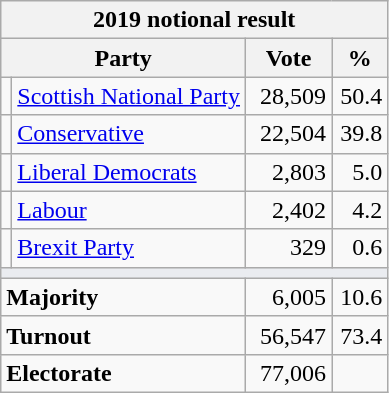<table class="wikitable">
<tr>
<th colspan="4">2019 notional result  </th>
</tr>
<tr>
<th bgcolor="#DDDDFF" width="130px" colspan="2">Party</th>
<th bgcolor="#DDDDFF" width="50px">Vote</th>
<th bgcolor="#DDDDFF" width="30px">%</th>
</tr>
<tr>
<td></td>
<td><a href='#'>Scottish National Party</a></td>
<td align=right>28,509</td>
<td align=right>50.4</td>
</tr>
<tr>
<td></td>
<td><a href='#'>Conservative</a></td>
<td align=right>22,504</td>
<td align=right>39.8</td>
</tr>
<tr>
<td></td>
<td><a href='#'>Liberal Democrats</a></td>
<td align=right>2,803</td>
<td align=right>5.0</td>
</tr>
<tr>
<td></td>
<td><a href='#'>Labour</a></td>
<td align=right>2,402</td>
<td align=right>4.2</td>
</tr>
<tr>
<td></td>
<td><a href='#'>Brexit Party</a></td>
<td align=right>329</td>
<td align=right>0.6</td>
</tr>
<tr>
<td colspan="4" bgcolor="#EAECF0"></td>
</tr>
<tr>
<td colspan="2"><strong>Majority</strong></td>
<td align=right>6,005</td>
<td align=right>10.6</td>
</tr>
<tr>
<td colspan="2"><strong>Turnout</strong></td>
<td align=right>56,547</td>
<td align=right>73.4</td>
</tr>
<tr>
<td colspan="2"><strong>Electorate</strong></td>
<td align=right>77,006</td>
</tr>
</table>
